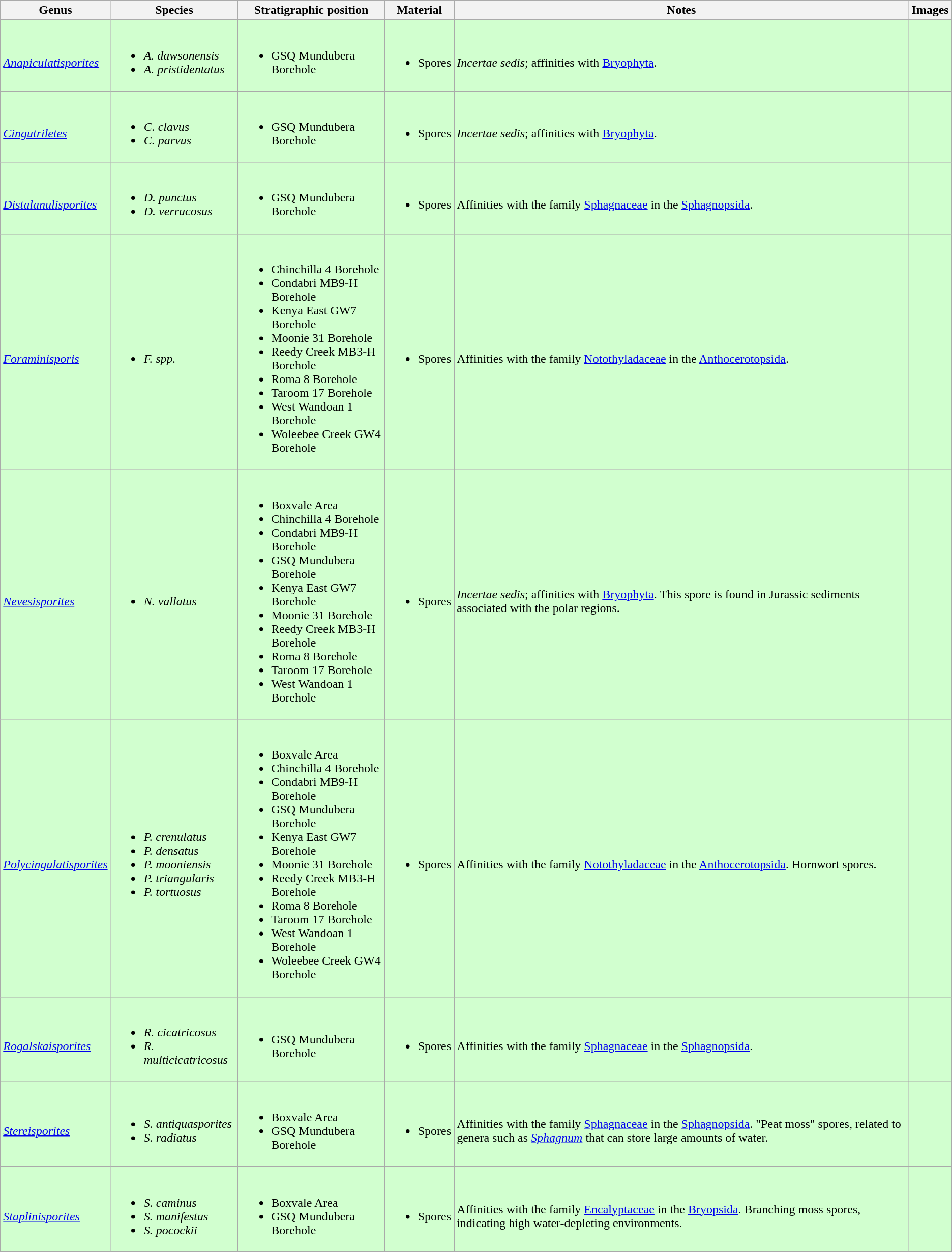<table class = "wikitable">
<tr>
<th>Genus</th>
<th>Species</th>
<th>Stratigraphic position</th>
<th>Material</th>
<th>Notes</th>
<th>Images</th>
</tr>
<tr>
<td style="background:#D1FFCF;"><br><em><a href='#'>Anapiculatisporites</a></em></td>
<td style="background:#D1FFCF;"><br><ul><li><em>A. dawsonensis</em></li><li><em>A. pristidentatus</em></li></ul></td>
<td style="background:#D1FFCF;"><br><ul><li>GSQ Mundubera Borehole</li></ul></td>
<td style="background:#D1FFCF;"><br><ul><li>Spores</li></ul></td>
<td style="background:#D1FFCF;"><br><em>Incertae sedis</em>; affinities with <a href='#'>Bryophyta</a>.</td>
<td style="background:#D1FFCF;"></td>
</tr>
<tr>
<td style="background:#D1FFCF;"><br><em><a href='#'>Cingutriletes</a></em></td>
<td style="background:#D1FFCF;"><br><ul><li><em>C. clavus</em></li><li><em>C. parvus</em></li></ul></td>
<td style="background:#D1FFCF;"><br><ul><li>GSQ Mundubera Borehole</li></ul></td>
<td style="background:#D1FFCF;"><br><ul><li>Spores</li></ul></td>
<td style="background:#D1FFCF;"><br><em>Incertae sedis</em>; affinities with <a href='#'>Bryophyta</a>.</td>
<td style="background:#D1FFCF;"></td>
</tr>
<tr>
<td style="background:#D1FFCF;"><br><em><a href='#'>Distalanulisporites</a></em></td>
<td style="background:#D1FFCF;"><br><ul><li><em>D. punctus</em></li><li><em>D. verrucosus</em></li></ul></td>
<td style="background:#D1FFCF;"><br><ul><li>GSQ Mundubera Borehole</li></ul></td>
<td style="background:#D1FFCF;"><br><ul><li>Spores</li></ul></td>
<td style="background:#D1FFCF;"><br>Affinities with the family <a href='#'>Sphagnaceae</a> in the <a href='#'>Sphagnopsida</a>.</td>
<td style="background:#D1FFCF;"></td>
</tr>
<tr>
<td style="background:#D1FFCF;"><br><em><a href='#'>Foraminisporis</a></em></td>
<td style="background:#D1FFCF;"><br><ul><li><em>F. spp.</em></li></ul></td>
<td style="background:#D1FFCF;"><br><ul><li>Chinchilla 4 Borehole</li><li>Condabri MB9-H Borehole</li><li>Kenya East GW7 Borehole</li><li>Moonie 31 Borehole</li><li>Reedy Creek MB3-H Borehole</li><li>Roma 8 Borehole</li><li>Taroom 17 Borehole</li><li>West Wandoan 1 Borehole</li><li>Woleebee Creek GW4 Borehole</li></ul></td>
<td style="background:#D1FFCF;"><br><ul><li>Spores</li></ul></td>
<td style="background:#D1FFCF;"><br>Affinities with the family <a href='#'>Notothyladaceae</a> in the <a href='#'>Anthocerotopsida</a>.</td>
<td style="background:#D1FFCF;"></td>
</tr>
<tr>
<td style="background:#D1FFCF;"><br><em><a href='#'>Nevesisporites</a></em></td>
<td style="background:#D1FFCF;"><br><ul><li><em>N. vallatus</em></li></ul></td>
<td style="background:#D1FFCF;"><br><ul><li>Boxvale Area</li><li>Chinchilla 4 Borehole</li><li>Condabri MB9-H Borehole</li><li>GSQ Mundubera Borehole</li><li>Kenya East GW7 Borehole</li><li>Moonie 31 Borehole</li><li>Reedy Creek MB3-H Borehole</li><li>Roma 8 Borehole</li><li>Taroom 17 Borehole</li><li>West Wandoan 1 Borehole</li></ul></td>
<td style="background:#D1FFCF;"><br><ul><li>Spores</li></ul></td>
<td style="background:#D1FFCF;"><br><em>Incertae sedis</em>; affinities with <a href='#'>Bryophyta</a>. This spore is found in Jurassic sediments associated with the polar regions.</td>
<td style="background:#D1FFCF;"></td>
</tr>
<tr>
<td style="background:#D1FFCF;"><br><em><a href='#'>Polycingulatisporites</a></em></td>
<td style="background:#D1FFCF;"><br><ul><li><em>P. crenulatus</em></li><li><em>P. densatus</em></li><li><em>P. mooniensis</em></li><li><em>P. triangularis</em></li><li><em>P. tortuosus</em></li></ul></td>
<td style="background:#D1FFCF;"><br><ul><li>Boxvale Area</li><li>Chinchilla 4 Borehole</li><li>Condabri MB9-H Borehole</li><li>GSQ Mundubera Borehole</li><li>Kenya East GW7 Borehole</li><li>Moonie 31 Borehole</li><li>Reedy Creek MB3-H Borehole</li><li>Roma 8 Borehole</li><li>Taroom 17 Borehole</li><li>West Wandoan 1 Borehole</li><li>Woleebee Creek GW4 Borehole</li></ul></td>
<td style="background:#D1FFCF;"><br><ul><li>Spores</li></ul></td>
<td style="background:#D1FFCF;"><br>Affinities with the family <a href='#'>Notothyladaceae</a> in the <a href='#'>Anthocerotopsida</a>. Hornwort spores.</td>
<td style="background:#D1FFCF;"><br></td>
</tr>
<tr>
<td style="background:#D1FFCF;"><br><em><a href='#'>Rogalskaisporites</a></em></td>
<td style="background:#D1FFCF;"><br><ul><li><em>R. cicatricosus</em></li><li><em>R. multicicatricosus</em></li></ul></td>
<td style="background:#D1FFCF;"><br><ul><li>GSQ Mundubera Borehole</li></ul></td>
<td style="background:#D1FFCF;"><br><ul><li>Spores</li></ul></td>
<td style="background:#D1FFCF;"><br>Affinities with the family <a href='#'>Sphagnaceae</a> in the <a href='#'>Sphagnopsida</a>.</td>
<td style="background:#D1FFCF;"></td>
</tr>
<tr>
<td style="background:#D1FFCF;"><br><em><a href='#'>Stereisporites</a></em></td>
<td style="background:#D1FFCF;"><br><ul><li><em>S. antiquasporites</em></li><li><em>S. radiatus</em></li></ul></td>
<td style="background:#D1FFCF;"><br><ul><li>Boxvale Area</li><li>GSQ Mundubera Borehole</li></ul></td>
<td style="background:#D1FFCF;"><br><ul><li>Spores</li></ul></td>
<td style="background:#D1FFCF;"><br>Affinities with the family <a href='#'>Sphagnaceae</a> in the <a href='#'>Sphagnopsida</a>. "Peat moss" spores, related to genera such as <em><a href='#'>Sphagnum</a></em> that can store large amounts of water.</td>
<td style="background:#D1FFCF;"><br></td>
</tr>
<tr>
<td style="background:#D1FFCF;"><br><em><a href='#'>Staplinisporites</a></em></td>
<td style="background:#D1FFCF;"><br><ul><li><em>S. caminus</em></li><li><em>S. manifestus</em></li><li><em>S. pocockii</em></li></ul></td>
<td style="background:#D1FFCF;"><br><ul><li>Boxvale Area</li><li>GSQ Mundubera Borehole</li></ul></td>
<td style="background:#D1FFCF;"><br><ul><li>Spores</li></ul></td>
<td style="background:#D1FFCF;"><br>Affinities with the family <a href='#'>Encalyptaceae</a> in the <a href='#'>Bryopsida</a>. Branching moss spores, indicating high water-depleting environments.</td>
<td style="background:#D1FFCF;"><br></td>
</tr>
<tr>
</tr>
</table>
